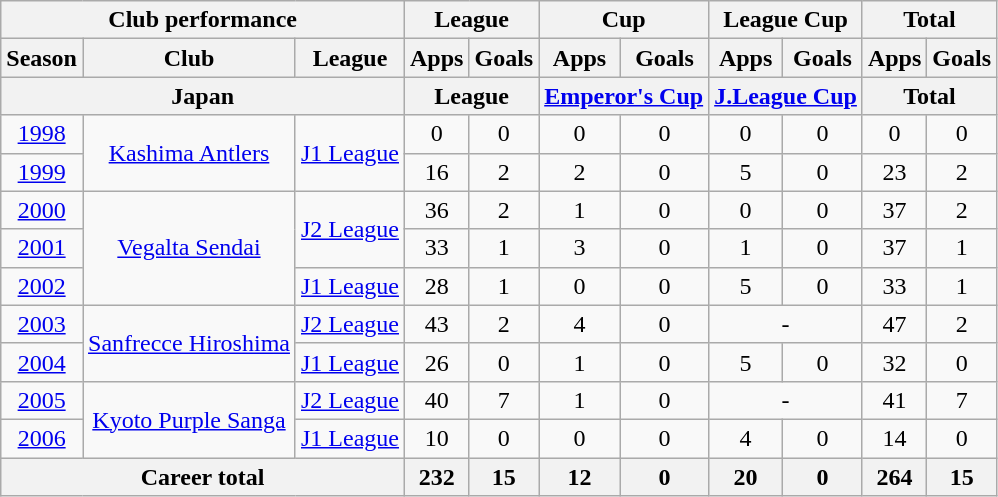<table class="wikitable" style="text-align:center">
<tr>
<th colspan=3>Club performance</th>
<th colspan=2>League</th>
<th colspan=2>Cup</th>
<th colspan=2>League Cup</th>
<th colspan=2>Total</th>
</tr>
<tr>
<th>Season</th>
<th>Club</th>
<th>League</th>
<th>Apps</th>
<th>Goals</th>
<th>Apps</th>
<th>Goals</th>
<th>Apps</th>
<th>Goals</th>
<th>Apps</th>
<th>Goals</th>
</tr>
<tr>
<th colspan=3>Japan</th>
<th colspan=2>League</th>
<th colspan=2><a href='#'>Emperor's Cup</a></th>
<th colspan=2><a href='#'>J.League Cup</a></th>
<th colspan=2>Total</th>
</tr>
<tr>
<td><a href='#'>1998</a></td>
<td rowspan="2"><a href='#'>Kashima Antlers</a></td>
<td rowspan="2"><a href='#'>J1 League</a></td>
<td>0</td>
<td>0</td>
<td>0</td>
<td>0</td>
<td>0</td>
<td>0</td>
<td>0</td>
<td>0</td>
</tr>
<tr>
<td><a href='#'>1999</a></td>
<td>16</td>
<td>2</td>
<td>2</td>
<td>0</td>
<td>5</td>
<td>0</td>
<td>23</td>
<td>2</td>
</tr>
<tr>
<td><a href='#'>2000</a></td>
<td rowspan="3"><a href='#'>Vegalta Sendai</a></td>
<td rowspan="2"><a href='#'>J2 League</a></td>
<td>36</td>
<td>2</td>
<td>1</td>
<td>0</td>
<td>0</td>
<td>0</td>
<td>37</td>
<td>2</td>
</tr>
<tr>
<td><a href='#'>2001</a></td>
<td>33</td>
<td>1</td>
<td>3</td>
<td>0</td>
<td>1</td>
<td>0</td>
<td>37</td>
<td>1</td>
</tr>
<tr>
<td><a href='#'>2002</a></td>
<td><a href='#'>J1 League</a></td>
<td>28</td>
<td>1</td>
<td>0</td>
<td>0</td>
<td>5</td>
<td>0</td>
<td>33</td>
<td>1</td>
</tr>
<tr>
<td><a href='#'>2003</a></td>
<td rowspan="2"><a href='#'>Sanfrecce Hiroshima</a></td>
<td><a href='#'>J2 League</a></td>
<td>43</td>
<td>2</td>
<td>4</td>
<td>0</td>
<td colspan="2">-</td>
<td>47</td>
<td>2</td>
</tr>
<tr>
<td><a href='#'>2004</a></td>
<td><a href='#'>J1 League</a></td>
<td>26</td>
<td>0</td>
<td>1</td>
<td>0</td>
<td>5</td>
<td>0</td>
<td>32</td>
<td>0</td>
</tr>
<tr>
<td><a href='#'>2005</a></td>
<td rowspan="2"><a href='#'>Kyoto Purple Sanga</a></td>
<td><a href='#'>J2 League</a></td>
<td>40</td>
<td>7</td>
<td>1</td>
<td>0</td>
<td colspan="2">-</td>
<td>41</td>
<td>7</td>
</tr>
<tr>
<td><a href='#'>2006</a></td>
<td><a href='#'>J1 League</a></td>
<td>10</td>
<td>0</td>
<td>0</td>
<td>0</td>
<td>4</td>
<td>0</td>
<td>14</td>
<td>0</td>
</tr>
<tr>
<th colspan=3>Career total</th>
<th>232</th>
<th>15</th>
<th>12</th>
<th>0</th>
<th>20</th>
<th>0</th>
<th>264</th>
<th>15</th>
</tr>
</table>
